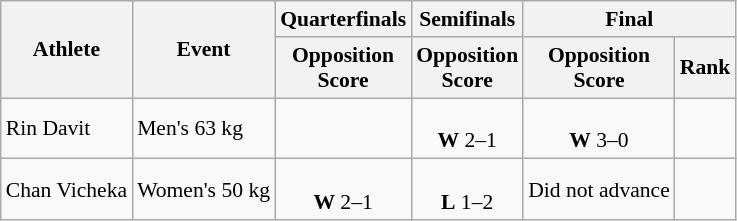<table class="wikitable" style="font-size:90%">
<tr>
<th rowspan=2>Athlete</th>
<th rowspan=2>Event</th>
<th>Quarterfinals</th>
<th>Semifinals</th>
<th colspan=2>Final</th>
</tr>
<tr style="font-size:95">
<th>Opposition<br>Score</th>
<th>Opposition<br>Score</th>
<th>Opposition<br>Score</th>
<th>Rank</th>
</tr>
<tr align=center>
<td align=left>Rin Davit</td>
<td align=left>Men's 63 kg</td>
<td></td>
<td><br><strong>W</strong> 2–1</td>
<td><br><strong>W</strong> 3–0</td>
<td></td>
</tr>
<tr align=center>
<td align=left>Chan Vicheka</td>
<td align=left>Women's 50 kg</td>
<td><br><strong>W</strong> 2–1</td>
<td><br><strong>L</strong> 1–2</td>
<td>Did not advance</td>
<td></td>
</tr>
</table>
